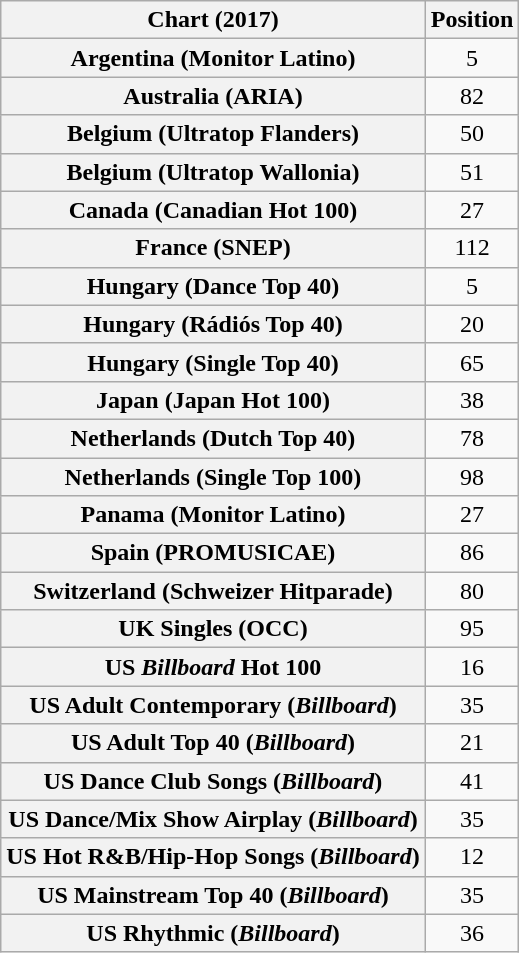<table class="wikitable sortable plainrowheaders" style="text-align:center">
<tr>
<th scope="col">Chart (2017)</th>
<th scope="col">Position</th>
</tr>
<tr>
<th scope="row">Argentina (Monitor Latino)</th>
<td>5</td>
</tr>
<tr>
<th scope="row">Australia (ARIA)</th>
<td>82</td>
</tr>
<tr>
<th scope="row">Belgium (Ultratop Flanders)</th>
<td>50</td>
</tr>
<tr>
<th scope="row">Belgium (Ultratop Wallonia)</th>
<td>51</td>
</tr>
<tr>
<th scope="row">Canada (Canadian Hot 100)</th>
<td>27</td>
</tr>
<tr>
<th scope="row">France (SNEP)</th>
<td>112</td>
</tr>
<tr>
<th scope="row">Hungary (Dance Top 40)</th>
<td>5</td>
</tr>
<tr>
<th scope="row">Hungary (Rádiós Top 40)</th>
<td>20</td>
</tr>
<tr>
<th scope="row">Hungary (Single Top 40)</th>
<td>65</td>
</tr>
<tr>
<th scope="row">Japan (Japan Hot 100)</th>
<td>38</td>
</tr>
<tr>
<th scope="row">Netherlands (Dutch Top 40)</th>
<td>78</td>
</tr>
<tr>
<th scope="row">Netherlands (Single Top 100)</th>
<td>98</td>
</tr>
<tr>
<th scope="row">Panama (Monitor Latino)</th>
<td>27</td>
</tr>
<tr>
<th scope="row">Spain (PROMUSICAE)</th>
<td>86</td>
</tr>
<tr>
<th scope="row">Switzerland (Schweizer Hitparade)</th>
<td>80</td>
</tr>
<tr>
<th scope="row">UK Singles (OCC)</th>
<td>95</td>
</tr>
<tr>
<th scope="row">US <em>Billboard</em> Hot 100</th>
<td>16</td>
</tr>
<tr>
<th scope="row">US Adult Contemporary (<em>Billboard</em>)</th>
<td>35</td>
</tr>
<tr>
<th scope="row">US Adult Top 40 (<em>Billboard</em>)</th>
<td>21</td>
</tr>
<tr>
<th scope="row">US Dance Club Songs (<em>Billboard</em>)</th>
<td>41</td>
</tr>
<tr>
<th scope="row">US Dance/Mix Show Airplay (<em>Billboard</em>)</th>
<td>35</td>
</tr>
<tr>
<th scope="row">US Hot R&B/Hip-Hop Songs (<em>Billboard</em>)</th>
<td>12</td>
</tr>
<tr>
<th scope="row">US Mainstream Top 40 (<em>Billboard</em>)</th>
<td>35</td>
</tr>
<tr>
<th scope="row">US Rhythmic (<em>Billboard</em>)</th>
<td>36</td>
</tr>
</table>
